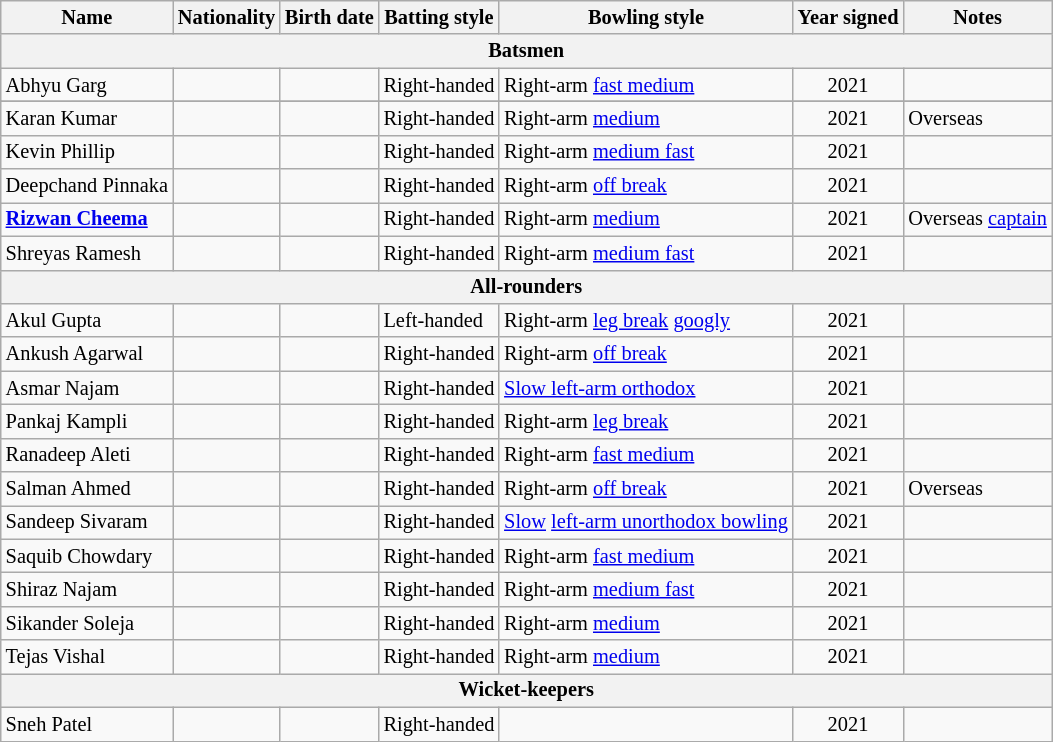<table class="wikitable" style="font-size:85%;">
<tr>
<th>Name</th>
<th>Nationality</th>
<th>Birth date</th>
<th>Batting style</th>
<th>Bowling style</th>
<th>Year signed</th>
<th>Notes</th>
</tr>
<tr>
<th colspan="7" style="text-align:center;">Batsmen</th>
</tr>
<tr>
<td>Abhyu Garg</td>
<td></td>
<td></td>
<td>Right-handed</td>
<td>Right-arm <a href='#'>fast medium</a></td>
<td style="text-align:center;">2021</td>
<td></td>
</tr>
<tr>
</tr>
<tr>
<td>Karan Kumar</td>
<td></td>
<td></td>
<td>Right-handed</td>
<td>Right-arm <a href='#'>medium</a></td>
<td style="text-align:center;">2021</td>
<td>Overseas</td>
</tr>
<tr>
<td>Kevin Phillip</td>
<td></td>
<td></td>
<td>Right-handed</td>
<td>Right-arm <a href='#'>medium fast</a></td>
<td style="text-align:center;">2021</td>
<td></td>
</tr>
<tr>
<td>Deepchand Pinnaka</td>
<td></td>
<td></td>
<td>Right-handed</td>
<td>Right-arm <a href='#'>off break</a></td>
<td style="text-align:center;">2021</td>
<td></td>
</tr>
<tr>
<td><strong><a href='#'>Rizwan Cheema</a></strong></td>
<td></td>
<td></td>
<td>Right-handed</td>
<td>Right-arm <a href='#'>medium</a></td>
<td style="text-align:center;">2021</td>
<td>Overseas <a href='#'>captain</a></td>
</tr>
<tr>
<td>Shreyas Ramesh</td>
<td></td>
<td></td>
<td>Right-handed</td>
<td>Right-arm <a href='#'>medium fast</a></td>
<td style="text-align:center;">2021</td>
<td></td>
</tr>
<tr>
<th colspan="7" style="text-align:center;">All-rounders</th>
</tr>
<tr>
<td>Akul Gupta</td>
<td></td>
<td></td>
<td>Left-handed</td>
<td>Right-arm <a href='#'>leg break</a> <a href='#'>googly</a></td>
<td style="text-align:center;">2021</td>
<td></td>
</tr>
<tr>
<td>Ankush Agarwal</td>
<td></td>
<td></td>
<td>Right-handed</td>
<td>Right-arm <a href='#'>off break</a></td>
<td style="text-align:center;">2021</td>
<td></td>
</tr>
<tr>
<td>Asmar Najam</td>
<td></td>
<td></td>
<td>Right-handed</td>
<td><a href='#'>Slow left-arm orthodox</a></td>
<td style="text-align:center;">2021</td>
<td></td>
</tr>
<tr>
<td>Pankaj Kampli</td>
<td></td>
<td></td>
<td>Right-handed</td>
<td>Right-arm <a href='#'>leg break</a></td>
<td style="text-align:center;">2021</td>
<td></td>
</tr>
<tr>
<td>Ranadeep Aleti</td>
<td></td>
<td></td>
<td>Right-handed</td>
<td>Right-arm <a href='#'>fast medium</a></td>
<td style="text-align:center;">2021</td>
<td></td>
</tr>
<tr>
<td>Salman Ahmed</td>
<td></td>
<td></td>
<td>Right-handed</td>
<td>Right-arm <a href='#'>off break</a></td>
<td style="text-align:center;">2021</td>
<td>Overseas</td>
</tr>
<tr>
<td>Sandeep Sivaram</td>
<td></td>
<td></td>
<td>Right-handed</td>
<td><a href='#'>Slow</a> <a href='#'>left-arm unorthodox bowling</a></td>
<td style="text-align:center;">2021</td>
<td></td>
</tr>
<tr>
<td>Saquib Chowdary</td>
<td></td>
<td></td>
<td>Right-handed</td>
<td>Right-arm <a href='#'>fast medium</a></td>
<td style="text-align:center;">2021</td>
<td></td>
</tr>
<tr>
<td>Shiraz Najam</td>
<td></td>
<td></td>
<td>Right-handed</td>
<td>Right-arm <a href='#'>medium fast</a></td>
<td style="text-align:center;">2021</td>
<td></td>
</tr>
<tr>
<td>Sikander Soleja</td>
<td></td>
<td></td>
<td>Right-handed</td>
<td>Right-arm <a href='#'>medium</a></td>
<td style="text-align:center;">2021</td>
<td></td>
</tr>
<tr>
<td>Tejas Vishal</td>
<td></td>
<td></td>
<td>Right-handed</td>
<td>Right-arm <a href='#'>medium</a></td>
<td style="text-align:center;">2021</td>
<td></td>
</tr>
<tr>
<th colspan="7" style="text-align:center;">Wicket-keepers</th>
</tr>
<tr>
<td>Sneh Patel</td>
<td></td>
<td></td>
<td>Right-handed</td>
<td></td>
<td style="text-align:center;">2021</td>
<td></td>
</tr>
</table>
